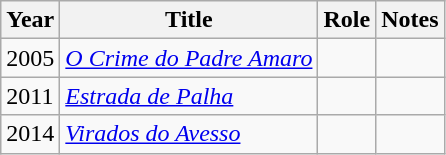<table class="wikitable sortable">
<tr>
<th>Year</th>
<th>Title</th>
<th>Role</th>
<th class="unsortable">Notes</th>
</tr>
<tr>
<td>2005</td>
<td><em><a href='#'>O Crime do Padre Amaro</a></em></td>
<td></td>
<td></td>
</tr>
<tr>
<td>2011</td>
<td><em><a href='#'>Estrada de Palha</a></em></td>
<td></td>
<td></td>
</tr>
<tr>
<td>2014</td>
<td><em><a href='#'>Virados do Avesso</a></em></td>
<td></td>
<td></td>
</tr>
</table>
